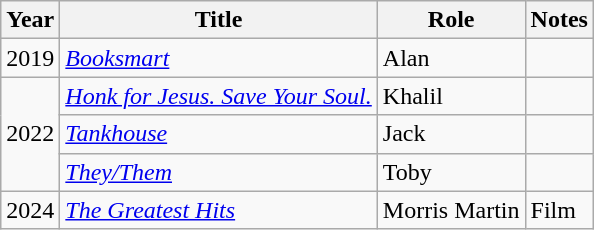<table class="wikitable sortable plainrowheaders">
<tr>
<th scope="col">Year</th>
<th scope="col">Title</th>
<th scope="col">Role</th>
<th scope="col" class="unsortable">Notes</th>
</tr>
<tr>
<td>2019</td>
<td><em><a href='#'>Booksmart</a></em></td>
<td>Alan</td>
<td></td>
</tr>
<tr>
<td rowspan=3>2022</td>
<td><em><a href='#'>Honk for Jesus. Save Your Soul.</a></em></td>
<td>Khalil</td>
<td></td>
</tr>
<tr>
<td><em><a href='#'>Tankhouse</a></em></td>
<td>Jack</td>
<td></td>
</tr>
<tr>
<td><em><a href='#'>They/Them</a></em></td>
<td>Toby</td>
<td></td>
</tr>
<tr>
<td>2024</td>
<td><em><a href='#'>The Greatest Hits</a></em></td>
<td>Morris Martin</td>
<td>Film</td>
</tr>
</table>
